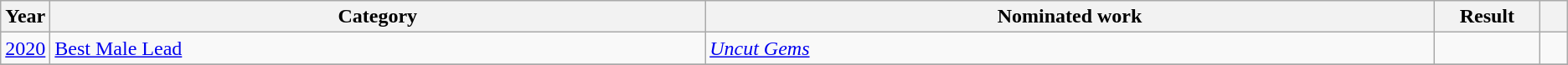<table class="wikitable sortable">
<tr>
<th scope="col" style="width:1em;">Year</th>
<th scope="col" style="width:35em;">Category</th>
<th scope="col" style="width:39em;">Nominated work</th>
<th scope="col" style="width:5em;">Result</th>
<th scope="col" style="width:1em;"class="unsortable"></th>
</tr>
<tr>
<td><a href='#'>2020</a></td>
<td><a href='#'>Best Male Lead</a></td>
<td><em><a href='#'>Uncut Gems</a></em></td>
<td></td>
<td></td>
</tr>
<tr>
</tr>
</table>
